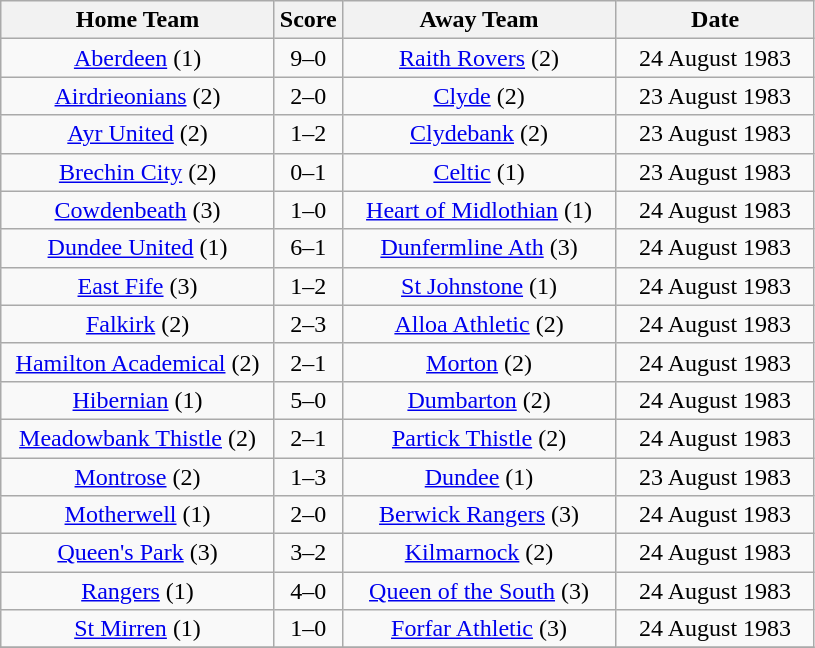<table class="wikitable" style="text-align:center;">
<tr>
<th width=175>Home Team</th>
<th width=20>Score</th>
<th width=175>Away Team</th>
<th width= 125>Date</th>
</tr>
<tr>
<td><a href='#'>Aberdeen</a> (1)</td>
<td>9–0</td>
<td><a href='#'>Raith Rovers</a> (2)</td>
<td>24 August 1983</td>
</tr>
<tr>
<td><a href='#'>Airdrieonians</a> (2)</td>
<td>2–0</td>
<td><a href='#'>Clyde</a> (2)</td>
<td>23 August 1983</td>
</tr>
<tr>
<td><a href='#'>Ayr United</a> (2)</td>
<td>1–2</td>
<td><a href='#'>Clydebank</a> (2)</td>
<td>23 August 1983</td>
</tr>
<tr>
<td><a href='#'>Brechin City</a> (2)</td>
<td>0–1</td>
<td><a href='#'>Celtic</a> (1)</td>
<td>23 August 1983</td>
</tr>
<tr>
<td><a href='#'>Cowdenbeath</a> (3)</td>
<td>1–0</td>
<td><a href='#'>Heart of Midlothian</a> (1)</td>
<td>24 August 1983</td>
</tr>
<tr>
<td><a href='#'>Dundee United</a> (1)</td>
<td>6–1</td>
<td><a href='#'>Dunfermline Ath</a> (3)</td>
<td>24 August 1983</td>
</tr>
<tr>
<td><a href='#'>East Fife</a> (3)</td>
<td>1–2</td>
<td><a href='#'>St Johnstone</a> (1)</td>
<td>24 August 1983</td>
</tr>
<tr>
<td><a href='#'>Falkirk</a> (2)</td>
<td>2–3</td>
<td><a href='#'>Alloa Athletic</a> (2)</td>
<td>24 August 1983</td>
</tr>
<tr>
<td><a href='#'>Hamilton Academical</a> (2)</td>
<td>2–1</td>
<td><a href='#'>Morton</a> (2)</td>
<td>24 August 1983</td>
</tr>
<tr>
<td><a href='#'>Hibernian</a> (1)</td>
<td>5–0</td>
<td><a href='#'>Dumbarton</a> (2)</td>
<td>24 August 1983</td>
</tr>
<tr>
<td><a href='#'>Meadowbank Thistle</a> (2)</td>
<td>2–1</td>
<td><a href='#'>Partick Thistle</a> (2)</td>
<td>24 August 1983</td>
</tr>
<tr>
<td><a href='#'>Montrose</a> (2)</td>
<td>1–3</td>
<td><a href='#'>Dundee</a> (1)</td>
<td>23 August 1983</td>
</tr>
<tr>
<td><a href='#'>Motherwell</a> (1)</td>
<td>2–0</td>
<td><a href='#'>Berwick Rangers</a> (3)</td>
<td>24 August 1983</td>
</tr>
<tr>
<td><a href='#'>Queen's Park</a> (3)</td>
<td>3–2</td>
<td><a href='#'>Kilmarnock</a> (2)</td>
<td>24 August 1983</td>
</tr>
<tr>
<td><a href='#'>Rangers</a> (1)</td>
<td>4–0</td>
<td><a href='#'>Queen of the South</a> (3)</td>
<td>24 August 1983</td>
</tr>
<tr>
<td><a href='#'>St Mirren</a> (1)</td>
<td>1–0</td>
<td><a href='#'>Forfar Athletic</a> (3)</td>
<td>24 August 1983</td>
</tr>
<tr>
</tr>
</table>
